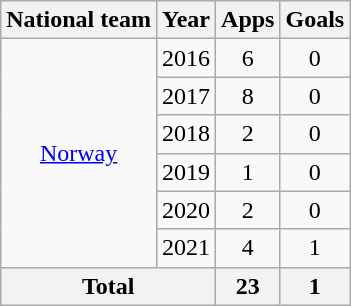<table class=wikitable style=text-align:center>
<tr>
<th>National team</th>
<th>Year</th>
<th>Apps</th>
<th>Goals</th>
</tr>
<tr>
<td rowspan="6"><a href='#'>Norway</a></td>
<td>2016</td>
<td>6</td>
<td>0</td>
</tr>
<tr>
<td>2017</td>
<td>8</td>
<td>0</td>
</tr>
<tr>
<td>2018</td>
<td>2</td>
<td>0</td>
</tr>
<tr>
<td>2019</td>
<td>1</td>
<td>0</td>
</tr>
<tr>
<td>2020</td>
<td>2</td>
<td>0</td>
</tr>
<tr>
<td>2021</td>
<td>4</td>
<td>1</td>
</tr>
<tr>
<th colspan="2">Total</th>
<th>23</th>
<th>1</th>
</tr>
</table>
